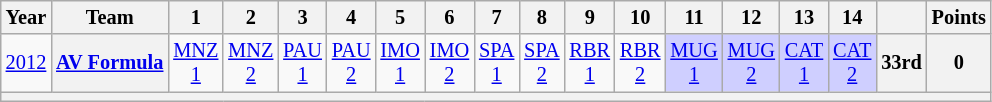<table class="wikitable" style="text-align:center; font-size:85%">
<tr>
<th scope="col">Year</th>
<th scope="col">Team</th>
<th scope="col">1</th>
<th scope="col">2</th>
<th scope="col">3</th>
<th scope="col">4</th>
<th scope="col">5</th>
<th scope="col">6</th>
<th scope="col">7</th>
<th scope="col">8</th>
<th scope="col">9</th>
<th scope="col">10</th>
<th scope="col">11</th>
<th scope="col">12</th>
<th scope="col">13</th>
<th scope="col">14</th>
<th scope="col"></th>
<th scope="col">Points</th>
</tr>
<tr>
<td><a href='#'>2012</a></td>
<th nowrap><a href='#'>AV Formula</a></th>
<td><a href='#'>MNZ<br>1</a></td>
<td><a href='#'>MNZ<br>2</a></td>
<td><a href='#'>PAU<br>1</a></td>
<td><a href='#'>PAU<br>2</a></td>
<td><a href='#'>IMO<br>1</a></td>
<td><a href='#'>IMO<br>2</a></td>
<td><a href='#'>SPA<br>1</a></td>
<td><a href='#'>SPA<br>2</a></td>
<td><a href='#'>RBR<br>1</a></td>
<td><a href='#'>RBR<br>2</a></td>
<td style="background:#CFCFFF;"><a href='#'>MUG<br>1</a><br></td>
<td style="background:#CFCFFF;"><a href='#'>MUG<br>2</a><br></td>
<td style="background:#CFCFFF;"><a href='#'>CAT<br>1</a><br></td>
<td style="background:#CFCFFF;"><a href='#'>CAT<br>2</a><br></td>
<th>33rd</th>
<th>0</th>
</tr>
<tr>
<th colspan="18"></th>
</tr>
</table>
